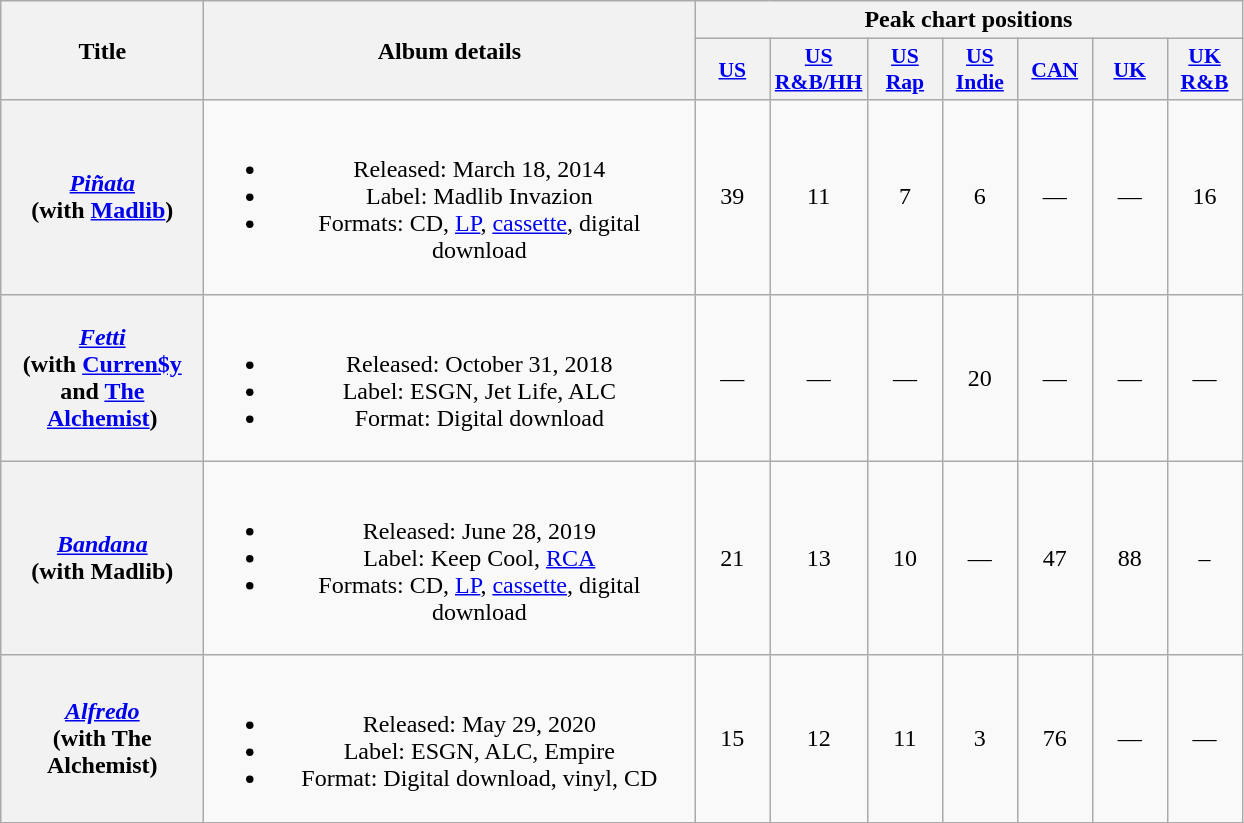<table class="wikitable plainrowheaders" style="text-align:center;">
<tr>
<th scope="col" rowspan="2" style="width:8em;">Title</th>
<th scope="col" rowspan="2" style="width:20em;">Album details</th>
<th scope="col" colspan="7">Peak chart positions</th>
</tr>
<tr>
<th scope="col" style="width:3em;font-size:90%;"><a href='#'>US</a><br></th>
<th scope="col" style="width:3em;font-size:90%;"><a href='#'>US<br>R&B/HH</a><br></th>
<th scope="col" style="width:3em;font-size:90%;"><a href='#'>US<br>Rap</a><br></th>
<th scope="col" style="width:3em;font-size:90%;"><a href='#'>US<br>Indie</a><br></th>
<th scope="col" style="width:3em;font-size:90%;"><a href='#'>CAN</a><br></th>
<th scope="col" style="width:3em;font-size:90%;"><a href='#'>UK</a><br></th>
<th scope="col" style="width:3em;font-size:90%;"><a href='#'>UK<br>R&B</a></th>
</tr>
<tr>
<th scope="row"><em><a href='#'>Piñata</a></em><br><span>(with <a href='#'>Madlib</a>)</span></th>
<td><br><ul><li>Released: March 18, 2014</li><li>Label: Madlib Invazion</li><li>Formats: CD, <a href='#'>LP</a>, <a href='#'>cassette</a>, digital download</li></ul></td>
<td>39</td>
<td>11</td>
<td>7</td>
<td>6</td>
<td>—</td>
<td>— <br></td>
<td>16<br></td>
</tr>
<tr>
<th scope="row"><em><a href='#'>Fetti</a></em><br><span>(with <a href='#'>Curren$y</a> and <a href='#'>The Alchemist</a>)</span></th>
<td><br><ul><li>Released: October 31, 2018</li><li>Label: ESGN, Jet Life, ALC</li><li>Format: Digital download</li></ul></td>
<td>—</td>
<td>—</td>
<td>—</td>
<td>20</td>
<td>—</td>
<td>—</td>
<td>—</td>
</tr>
<tr>
<th scope="row"><em><a href='#'>Bandana</a></em><br><span>(with Madlib)</span></th>
<td><br><ul><li>Released: June 28, 2019</li><li>Label: Keep Cool, <a href='#'>RCA</a></li><li>Formats: CD, <a href='#'>LP</a>, <a href='#'>cassette</a>, digital download</li></ul></td>
<td>21</td>
<td>13</td>
<td>10</td>
<td>—</td>
<td>47</td>
<td>88<br></td>
<td>–</td>
</tr>
<tr>
<th scope="row"><em><a href='#'>Alfredo</a></em><br><span>(with The Alchemist)</span></th>
<td><br><ul><li>Released: May 29, 2020</li><li>Label: ESGN, ALC, Empire</li><li>Format: Digital download, vinyl, CD</li></ul></td>
<td>15</td>
<td>12</td>
<td>11</td>
<td>3</td>
<td>76</td>
<td>—</td>
<td>—</td>
</tr>
</table>
